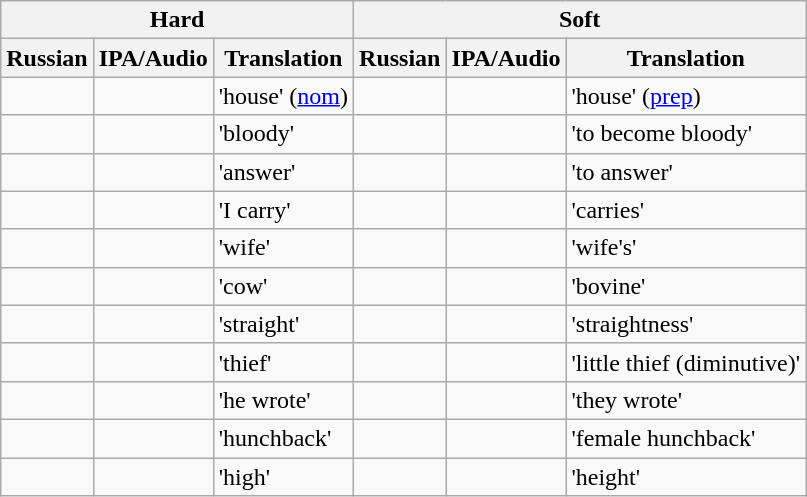<table class="wikitable">
<tr>
<th colspan="3">Hard</th>
<th colspan="3">Soft</th>
</tr>
<tr>
<th>Russian</th>
<th>IPA/Audio</th>
<th>Translation</th>
<th>Russian</th>
<th>IPA/Audio</th>
<th>Translation</th>
</tr>
<tr>
<td></td>
<td></td>
<td>'house' (<a href='#'>nom</a>)</td>
<td></td>
<td></td>
<td>'house' (<a href='#'>prep</a>)</td>
</tr>
<tr>
<td></td>
<td></td>
<td>'bloody'</td>
<td></td>
<td></td>
<td>'to become bloody'</td>
</tr>
<tr>
<td></td>
<td></td>
<td>'answer'</td>
<td></td>
<td></td>
<td>'to answer'</td>
</tr>
<tr>
<td></td>
<td></td>
<td>'I carry'</td>
<td></td>
<td></td>
<td>'carries'</td>
</tr>
<tr>
<td></td>
<td></td>
<td>'wife'</td>
<td></td>
<td></td>
<td>'wife's'</td>
</tr>
<tr>
<td></td>
<td></td>
<td>'cow'</td>
<td></td>
<td></td>
<td>'bovine'</td>
</tr>
<tr>
<td></td>
<td></td>
<td>'straight'</td>
<td></td>
<td></td>
<td>'straightness'</td>
</tr>
<tr>
<td></td>
<td></td>
<td>'thief'</td>
<td></td>
<td></td>
<td>'little thief (diminutive)'</td>
</tr>
<tr>
<td></td>
<td></td>
<td>'he wrote'</td>
<td></td>
<td></td>
<td>'they wrote'</td>
</tr>
<tr>
<td></td>
<td></td>
<td>'hunchback'</td>
<td></td>
<td></td>
<td>'female hunchback'</td>
</tr>
<tr>
<td></td>
<td></td>
<td>'high'</td>
<td></td>
<td></td>
<td>'height'</td>
</tr>
</table>
